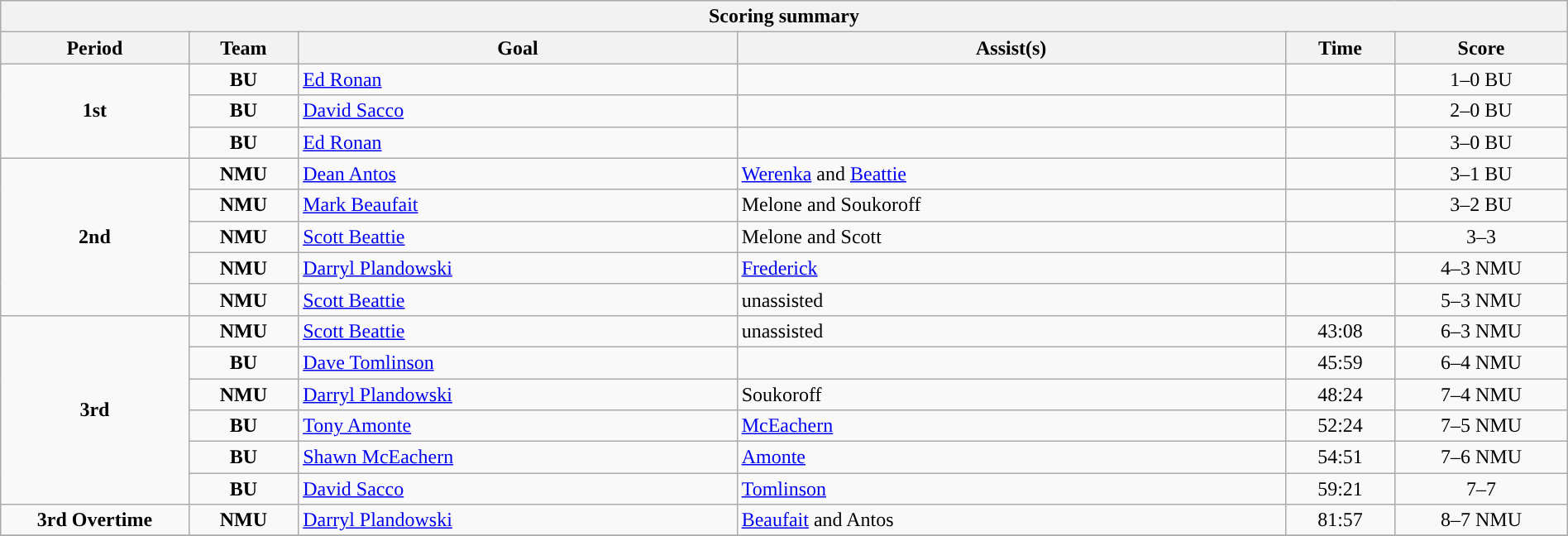<table style="width:100%;" class="wikitable">
<tr>
<th colspan=6>Scoring summary</th>
</tr>
<tr>
<th style="width:12%;">Period</th>
<th style="width:7%;">Team</th>
<th style="width:28%;">Goal</th>
<th style="width:35%;">Assist(s)</th>
<th style="width:7%;">Time</th>
<th style="width:11%;">Score</th>
</tr>
<tr>
<td style="text-align:center;" rowspan="3"><strong>1st</strong></td>
<td align=center><strong>BU</strong></td>
<td><a href='#'>Ed Ronan</a></td>
<td></td>
<td align=center></td>
<td align=center>1–0 BU</td>
</tr>
<tr>
<td align=center><strong>BU</strong></td>
<td><a href='#'>David Sacco</a></td>
<td></td>
<td align=center></td>
<td align=center>2–0 BU</td>
</tr>
<tr>
<td align=center><strong>BU</strong></td>
<td><a href='#'>Ed Ronan</a></td>
<td></td>
<td align=center></td>
<td align=center>3–0 BU</td>
</tr>
<tr>
<td style="text-align:center;" rowspan="5"><strong>2nd</strong></td>
<td align=center><strong>NMU</strong></td>
<td><a href='#'>Dean Antos</a></td>
<td><a href='#'>Werenka</a> and <a href='#'>Beattie</a></td>
<td align=center></td>
<td align=center>3–1 BU</td>
</tr>
<tr>
<td align=center><strong>NMU</strong></td>
<td><a href='#'>Mark Beaufait</a></td>
<td>Melone and Soukoroff</td>
<td align=center></td>
<td align=center>3–2 BU</td>
</tr>
<tr>
<td align=center><strong>NMU</strong></td>
<td><a href='#'>Scott Beattie</a></td>
<td>Melone and Scott</td>
<td align=center></td>
<td align=center>3–3</td>
</tr>
<tr>
<td align=center><strong>NMU</strong></td>
<td><a href='#'>Darryl Plandowski</a></td>
<td><a href='#'>Frederick</a></td>
<td align=center></td>
<td align=center>4–3 NMU</td>
</tr>
<tr>
<td align=center><strong>NMU</strong></td>
<td><a href='#'>Scott Beattie</a></td>
<td>unassisted</td>
<td align=center></td>
<td align=center>5–3 NMU</td>
</tr>
<tr>
<td style="text-align:center;" rowspan="6"><strong>3rd</strong></td>
<td align=center><strong>NMU</strong></td>
<td><a href='#'>Scott Beattie</a></td>
<td>unassisted</td>
<td align=center>43:08</td>
<td align=center>6–3 NMU</td>
</tr>
<tr>
<td align=center><strong>BU</strong></td>
<td><a href='#'>Dave Tomlinson</a></td>
<td></td>
<td align=center>45:59</td>
<td align=center>6–4 NMU</td>
</tr>
<tr>
<td align=center><strong>NMU</strong></td>
<td><a href='#'>Darryl Plandowski</a></td>
<td>Soukoroff</td>
<td align=center>48:24</td>
<td align=center>7–4 NMU</td>
</tr>
<tr>
<td align=center><strong>BU</strong></td>
<td><a href='#'>Tony Amonte</a></td>
<td><a href='#'>McEachern</a></td>
<td align=center>52:24</td>
<td align=center>7–5 NMU</td>
</tr>
<tr>
<td align=center><strong>BU</strong></td>
<td><a href='#'>Shawn McEachern</a></td>
<td><a href='#'>Amonte</a></td>
<td align=center>54:51</td>
<td align=center>7–6 NMU</td>
</tr>
<tr>
<td align=center><strong>BU</strong></td>
<td><a href='#'>David Sacco</a></td>
<td><a href='#'>Tomlinson</a></td>
<td align=center>59:21</td>
<td align=center>7–7</td>
</tr>
<tr>
<td style="text-align:center;" rowspan="1"><strong>3rd Overtime</strong></td>
<td align=center><strong>NMU</strong></td>
<td><a href='#'>Darryl Plandowski</a></td>
<td><a href='#'>Beaufait</a> and Antos</td>
<td align=center>81:57</td>
<td align=center>8–7 NMU</td>
</tr>
<tr>
</tr>
</table>
